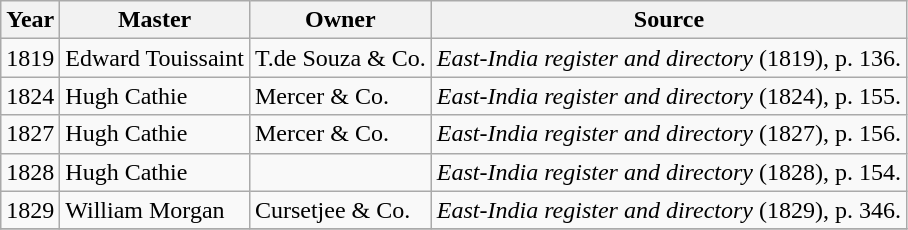<table class="sortable wikitable">
<tr>
<th>Year</th>
<th>Master</th>
<th>Owner</th>
<th>Source</th>
</tr>
<tr>
<td>1819</td>
<td>Edward Touissaint</td>
<td>T.de Souza & Co.</td>
<td><em>East-India register and directory</em> (1819), p. 136.</td>
</tr>
<tr>
<td>1824</td>
<td>Hugh Cathie</td>
<td>Mercer & Co.</td>
<td><em>East-India register and directory</em> (1824), p. 155.</td>
</tr>
<tr>
<td>1827</td>
<td>Hugh Cathie</td>
<td>Mercer & Co.</td>
<td><em>East-India register and directory</em> (1827), p. 156.</td>
</tr>
<tr>
<td>1828</td>
<td>Hugh Cathie</td>
<td></td>
<td><em>East-India register and directory</em> (1828), p. 154.</td>
</tr>
<tr>
<td>1829</td>
<td>William Morgan</td>
<td>Cursetjee & Co.</td>
<td><em>East-India register and directory</em> (1829), p. 346.</td>
</tr>
<tr>
</tr>
</table>
